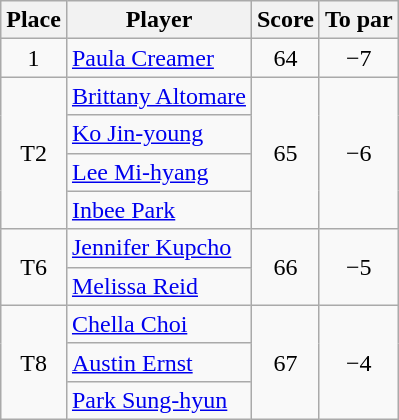<table class="wikitable">
<tr>
<th>Place</th>
<th>Player</th>
<th>Score</th>
<th>To par</th>
</tr>
<tr>
<td align=center>1</td>
<td> <a href='#'>Paula Creamer</a></td>
<td align=center>64</td>
<td align=center>−7</td>
</tr>
<tr>
<td align=center rowspan=4>T2</td>
<td> <a href='#'>Brittany Altomare</a></td>
<td align=center rowspan=4>65</td>
<td align=center rowspan=4>−6</td>
</tr>
<tr>
<td> <a href='#'>Ko Jin-young</a></td>
</tr>
<tr>
<td> <a href='#'>Lee Mi-hyang</a></td>
</tr>
<tr>
<td> <a href='#'>Inbee Park</a></td>
</tr>
<tr>
<td align=center rowspan=2>T6</td>
<td> <a href='#'>Jennifer Kupcho</a></td>
<td align=center rowspan=2>66</td>
<td align=center rowspan=2>−5</td>
</tr>
<tr>
<td> <a href='#'>Melissa Reid</a></td>
</tr>
<tr>
<td align=center rowspan=3>T8</td>
<td> <a href='#'>Chella Choi</a></td>
<td align=center rowspan=3>67</td>
<td align=center rowspan=3>−4</td>
</tr>
<tr>
<td> <a href='#'>Austin Ernst</a></td>
</tr>
<tr>
<td> <a href='#'>Park Sung-hyun</a></td>
</tr>
</table>
